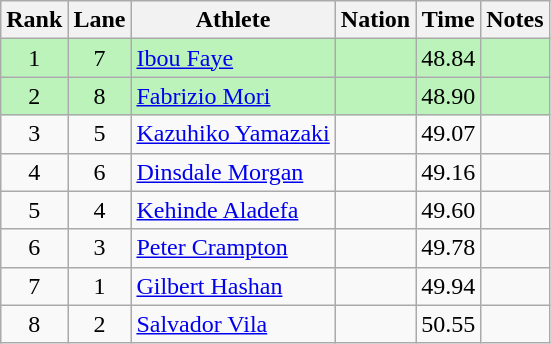<table class="wikitable sortable" style="text-align:center">
<tr>
<th>Rank</th>
<th>Lane</th>
<th>Athlete</th>
<th>Nation</th>
<th>Time</th>
<th>Notes</th>
</tr>
<tr bgcolor=bbf3bb>
<td>1</td>
<td>7</td>
<td align=left><a href='#'>Ibou Faye</a></td>
<td align=left></td>
<td>48.84</td>
<td></td>
</tr>
<tr style="background:#bbf3bb;">
<td>2</td>
<td>8</td>
<td align=left><a href='#'>Fabrizio Mori</a></td>
<td align=left></td>
<td>48.90</td>
<td></td>
</tr>
<tr>
<td>3</td>
<td>5</td>
<td align=left><a href='#'>Kazuhiko Yamazaki</a></td>
<td align=left></td>
<td>49.07</td>
<td></td>
</tr>
<tr>
<td>4</td>
<td>6</td>
<td align=left><a href='#'>Dinsdale Morgan</a></td>
<td align=left></td>
<td>49.16</td>
<td></td>
</tr>
<tr>
<td>5</td>
<td>4</td>
<td align=left><a href='#'>Kehinde Aladefa</a></td>
<td align=left></td>
<td>49.60</td>
<td></td>
</tr>
<tr>
<td>6</td>
<td>3</td>
<td align=left><a href='#'>Peter Crampton</a></td>
<td align=left></td>
<td>49.78</td>
<td></td>
</tr>
<tr>
<td>7</td>
<td>1</td>
<td align=left><a href='#'>Gilbert Hashan</a></td>
<td align=left></td>
<td>49.94</td>
<td></td>
</tr>
<tr>
<td>8</td>
<td>2</td>
<td align=left><a href='#'>Salvador Vila</a></td>
<td align=left></td>
<td>50.55</td>
<td></td>
</tr>
</table>
